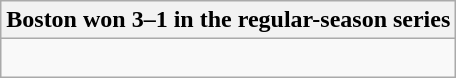<table class="wikitable collapsible collapsed">
<tr>
<th>Boston won 3–1 in the regular-season series</th>
</tr>
<tr>
<td><br>


</td>
</tr>
</table>
